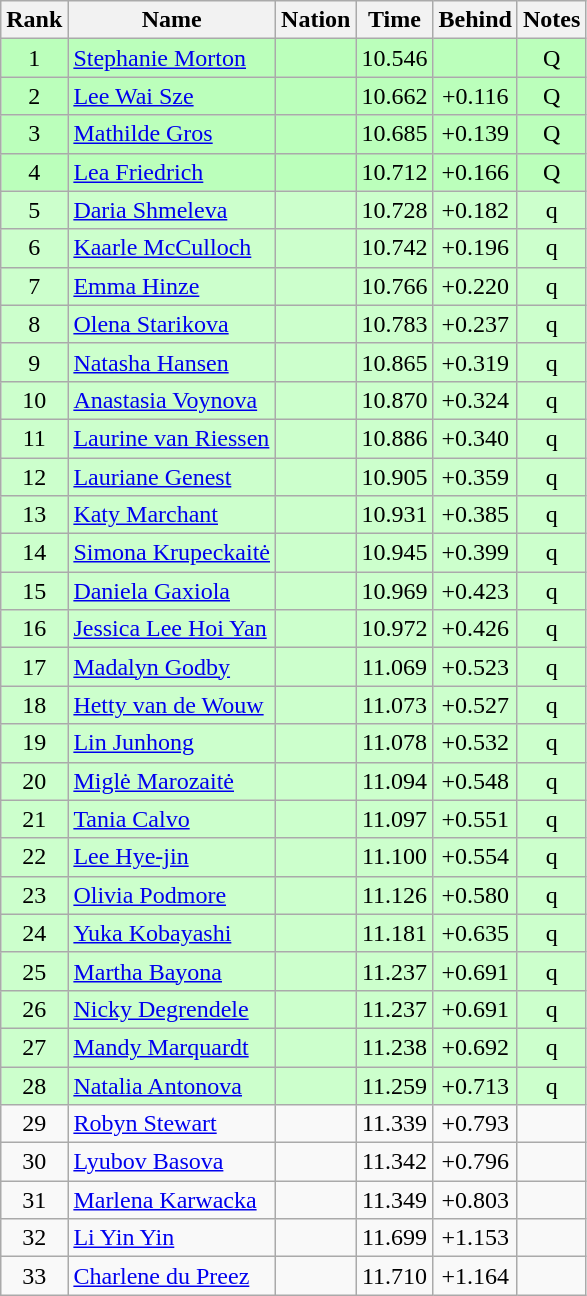<table class="wikitable sortable" style="text-align:center">
<tr>
<th>Rank</th>
<th>Name</th>
<th>Nation</th>
<th>Time</th>
<th>Behind</th>
<th>Notes</th>
</tr>
<tr bgcolor=bbffbb>
<td>1</td>
<td align=left><a href='#'>Stephanie Morton</a></td>
<td align=left></td>
<td>10.546</td>
<td></td>
<td>Q</td>
</tr>
<tr bgcolor=bbffbb>
<td>2</td>
<td align=left><a href='#'>Lee Wai Sze</a></td>
<td align=left></td>
<td>10.662</td>
<td>+0.116</td>
<td>Q</td>
</tr>
<tr bgcolor=bbffbb>
<td>3</td>
<td align=left><a href='#'>Mathilde Gros</a></td>
<td align=left></td>
<td>10.685</td>
<td>+0.139</td>
<td>Q</td>
</tr>
<tr bgcolor=bbffbb>
<td>4</td>
<td align=left><a href='#'>Lea Friedrich</a></td>
<td align=left></td>
<td>10.712</td>
<td>+0.166</td>
<td>Q</td>
</tr>
<tr bgcolor=ccffcc>
<td>5</td>
<td align=left><a href='#'>Daria Shmeleva</a></td>
<td align=left></td>
<td>10.728</td>
<td>+0.182</td>
<td>q</td>
</tr>
<tr bgcolor=ccffcc>
<td>6</td>
<td align=left><a href='#'>Kaarle McCulloch</a></td>
<td align=left></td>
<td>10.742</td>
<td>+0.196</td>
<td>q</td>
</tr>
<tr bgcolor=ccffcc>
<td>7</td>
<td align=left><a href='#'>Emma Hinze</a></td>
<td align=left></td>
<td>10.766</td>
<td>+0.220</td>
<td>q</td>
</tr>
<tr bgcolor=ccffcc>
<td>8</td>
<td align=left><a href='#'>Olena Starikova</a></td>
<td align=left></td>
<td>10.783</td>
<td>+0.237</td>
<td>q</td>
</tr>
<tr bgcolor=ccffcc>
<td>9</td>
<td align=left><a href='#'>Natasha Hansen</a></td>
<td align=left></td>
<td>10.865</td>
<td>+0.319</td>
<td>q</td>
</tr>
<tr bgcolor=ccffcc>
<td>10</td>
<td align=left><a href='#'>Anastasia Voynova</a></td>
<td align=left></td>
<td>10.870</td>
<td>+0.324</td>
<td>q</td>
</tr>
<tr bgcolor=ccffcc>
<td>11</td>
<td align=left><a href='#'>Laurine van Riessen</a></td>
<td align=left></td>
<td>10.886</td>
<td>+0.340</td>
<td>q</td>
</tr>
<tr bgcolor=ccffcc>
<td>12</td>
<td align=left><a href='#'>Lauriane Genest</a></td>
<td align=left></td>
<td>10.905</td>
<td>+0.359</td>
<td>q</td>
</tr>
<tr bgcolor=ccffcc>
<td>13</td>
<td align=left><a href='#'>Katy Marchant</a></td>
<td align=left></td>
<td>10.931</td>
<td>+0.385</td>
<td>q</td>
</tr>
<tr bgcolor=ccffcc>
<td>14</td>
<td align=left><a href='#'>Simona Krupeckaitė</a></td>
<td align=left></td>
<td>10.945</td>
<td>+0.399</td>
<td>q</td>
</tr>
<tr bgcolor=ccffcc>
<td>15</td>
<td align=left><a href='#'>Daniela Gaxiola</a></td>
<td align=left></td>
<td>10.969</td>
<td>+0.423</td>
<td>q</td>
</tr>
<tr bgcolor=ccffcc>
<td>16</td>
<td align=left><a href='#'>Jessica Lee Hoi Yan</a></td>
<td align=left></td>
<td>10.972</td>
<td>+0.426</td>
<td>q</td>
</tr>
<tr bgcolor=ccffcc>
<td>17</td>
<td align=left><a href='#'>Madalyn Godby</a></td>
<td align=left></td>
<td>11.069</td>
<td>+0.523</td>
<td>q</td>
</tr>
<tr bgcolor=ccffcc>
<td>18</td>
<td align=left><a href='#'>Hetty van de Wouw</a></td>
<td align=left></td>
<td>11.073</td>
<td>+0.527</td>
<td>q</td>
</tr>
<tr bgcolor=ccffcc>
<td>19</td>
<td align=left><a href='#'>Lin Junhong</a></td>
<td align=left></td>
<td>11.078</td>
<td>+0.532</td>
<td>q</td>
</tr>
<tr bgcolor=ccffcc>
<td>20</td>
<td align=left><a href='#'>Miglė Marozaitė</a></td>
<td align=left></td>
<td>11.094</td>
<td>+0.548</td>
<td>q</td>
</tr>
<tr bgcolor=ccffcc>
<td>21</td>
<td align=left><a href='#'>Tania Calvo</a></td>
<td align=left></td>
<td>11.097</td>
<td>+0.551</td>
<td>q</td>
</tr>
<tr bgcolor=ccffcc>
<td>22</td>
<td align=left><a href='#'>Lee Hye-jin</a></td>
<td align=left></td>
<td>11.100</td>
<td>+0.554</td>
<td>q</td>
</tr>
<tr bgcolor=ccffcc>
<td>23</td>
<td align=left><a href='#'>Olivia Podmore</a></td>
<td align=left></td>
<td>11.126</td>
<td>+0.580</td>
<td>q</td>
</tr>
<tr bgcolor=ccffcc>
<td>24</td>
<td align=left><a href='#'>Yuka Kobayashi</a></td>
<td align=left></td>
<td>11.181</td>
<td>+0.635</td>
<td>q</td>
</tr>
<tr bgcolor=ccffcc>
<td>25</td>
<td align=left><a href='#'>Martha Bayona</a></td>
<td align=left></td>
<td>11.237</td>
<td>+0.691</td>
<td>q</td>
</tr>
<tr bgcolor=ccffcc>
<td>26</td>
<td align=left><a href='#'>Nicky Degrendele</a></td>
<td align=left></td>
<td>11.237</td>
<td>+0.691</td>
<td>q</td>
</tr>
<tr bgcolor=ccffcc>
<td>27</td>
<td align=left><a href='#'>Mandy Marquardt</a></td>
<td align=left></td>
<td>11.238</td>
<td>+0.692</td>
<td>q</td>
</tr>
<tr bgcolor=ccffcc>
<td>28</td>
<td align=left><a href='#'>Natalia Antonova</a></td>
<td align=left></td>
<td>11.259</td>
<td>+0.713</td>
<td>q</td>
</tr>
<tr>
<td>29</td>
<td align=left><a href='#'>Robyn Stewart</a></td>
<td align=left></td>
<td>11.339</td>
<td>+0.793</td>
<td></td>
</tr>
<tr>
<td>30</td>
<td align=left><a href='#'>Lyubov Basova</a></td>
<td align=left></td>
<td>11.342</td>
<td>+0.796</td>
<td></td>
</tr>
<tr>
<td>31</td>
<td align=left><a href='#'>Marlena Karwacka</a></td>
<td align=left></td>
<td>11.349</td>
<td>+0.803</td>
<td></td>
</tr>
<tr>
<td>32</td>
<td align=left><a href='#'>Li Yin Yin</a></td>
<td align=left></td>
<td>11.699</td>
<td>+1.153</td>
<td></td>
</tr>
<tr>
<td>33</td>
<td align=left><a href='#'>Charlene du Preez</a></td>
<td align=left></td>
<td>11.710</td>
<td>+1.164</td>
<td></td>
</tr>
</table>
